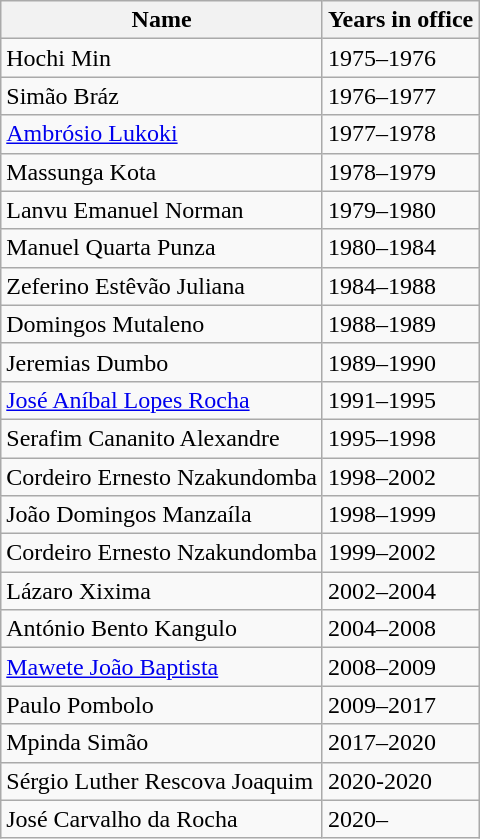<table class="wikitable sortable">
<tr>
<th>Name</th>
<th>Years in office</th>
</tr>
<tr>
<td>Hochi Min</td>
<td>1975–1976</td>
</tr>
<tr>
<td>Simão Bráz</td>
<td>1976–1977</td>
</tr>
<tr>
<td><a href='#'>Ambrósio Lukoki</a></td>
<td>1977–1978</td>
</tr>
<tr>
<td>Massunga Kota</td>
<td>1978–1979</td>
</tr>
<tr>
<td>Lanvu Emanuel Norman</td>
<td>1979–1980</td>
</tr>
<tr>
<td>Manuel Quarta Punza</td>
<td>1980–1984</td>
</tr>
<tr>
<td>Zeferino Estêvão Juliana</td>
<td>1984–1988</td>
</tr>
<tr>
<td>Domingos Mutaleno</td>
<td>1988–1989</td>
</tr>
<tr>
<td>Jeremias Dumbo</td>
<td>1989–1990</td>
</tr>
<tr>
<td><a href='#'>José Aníbal Lopes Rocha</a></td>
<td>1991–1995</td>
</tr>
<tr>
<td>Serafim Cananito Alexandre</td>
<td>1995–1998</td>
</tr>
<tr>
<td>Cordeiro Ernesto Nzakundomba</td>
<td>1998–2002</td>
</tr>
<tr>
<td>João Domingos Manzaíla</td>
<td>1998–1999</td>
</tr>
<tr>
<td>Cordeiro Ernesto Nzakundomba</td>
<td>1999–2002</td>
</tr>
<tr>
<td>Lázaro Xixima</td>
<td>2002–2004</td>
</tr>
<tr>
<td>António Bento Kangulo</td>
<td>2004–2008</td>
</tr>
<tr>
<td><a href='#'>Mawete João Baptista</a></td>
<td>2008–2009</td>
</tr>
<tr>
<td>Paulo Pombolo</td>
<td>2009–2017</td>
</tr>
<tr>
<td>Mpinda Simão</td>
<td>2017–2020</td>
</tr>
<tr>
<td>Sérgio Luther Rescova Joaquim</td>
<td>2020-2020</td>
</tr>
<tr>
<td>José Carvalho da Rocha</td>
<td>2020–</td>
</tr>
</table>
